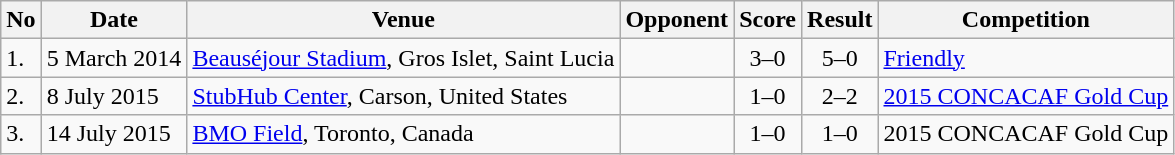<table class="wikitable">
<tr>
<th>No</th>
<th>Date</th>
<th>Venue</th>
<th>Opponent</th>
<th>Score</th>
<th>Result</th>
<th>Competition</th>
</tr>
<tr>
<td>1.</td>
<td>5 March 2014</td>
<td><a href='#'>Beauséjour Stadium</a>, Gros Islet, Saint Lucia</td>
<td></td>
<td align=center>3–0</td>
<td align=center>5–0</td>
<td><a href='#'>Friendly</a></td>
</tr>
<tr>
<td>2.</td>
<td>8 July 2015</td>
<td><a href='#'>StubHub Center</a>, Carson, United States</td>
<td></td>
<td align=center>1–0</td>
<td align=center>2–2</td>
<td><a href='#'>2015 CONCACAF Gold Cup</a></td>
</tr>
<tr>
<td>3.</td>
<td>14 July 2015</td>
<td><a href='#'>BMO Field</a>, Toronto, Canada</td>
<td></td>
<td align=center>1–0</td>
<td align=center>1–0</td>
<td>2015 CONCACAF Gold Cup</td>
</tr>
</table>
